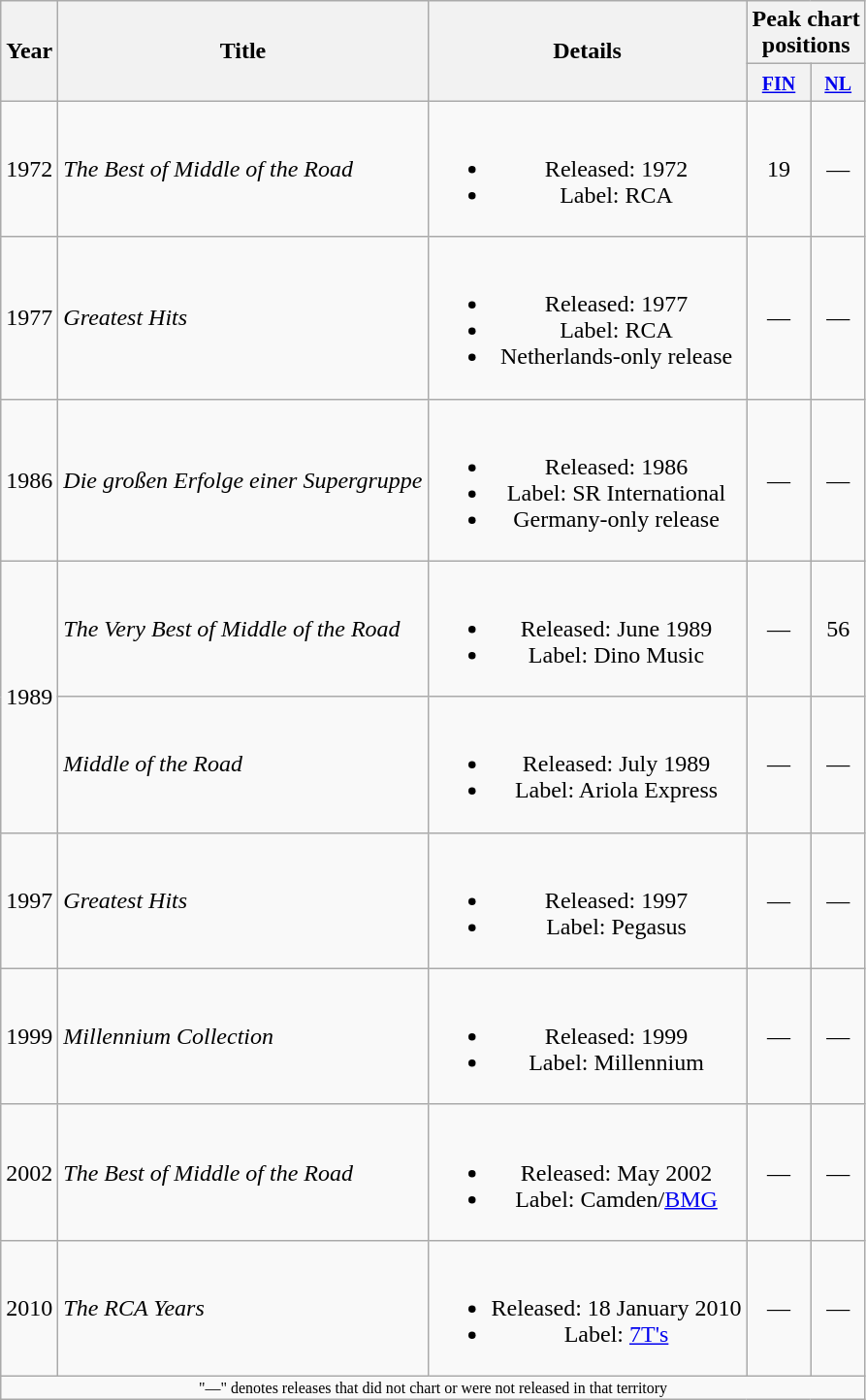<table class="wikitable" style="text-align:center">
<tr>
<th rowspan="2">Year</th>
<th rowspan="2">Title</th>
<th rowspan="2">Details</th>
<th colspan="2">Peak chart<br>positions</th>
</tr>
<tr>
<th><small><a href='#'>FIN</a></small><br></th>
<th><small><a href='#'>NL</a></small><br></th>
</tr>
<tr>
<td rowspan="1">1972</td>
<td align="left"><em>The Best of Middle of the Road</em></td>
<td><br><ul><li>Released: 1972</li><li>Label: RCA</li></ul></td>
<td>19</td>
<td>—</td>
</tr>
<tr>
<td>1977</td>
<td align="left"><em>Greatest Hits</em></td>
<td><br><ul><li>Released: 1977</li><li>Label: RCA</li><li>Netherlands-only release</li></ul></td>
<td>—</td>
<td>—</td>
</tr>
<tr>
<td>1986</td>
<td align="left"><em>Die großen Erfolge einer Supergruppe</em></td>
<td><br><ul><li>Released: 1986</li><li>Label: SR International</li><li>Germany-only release</li></ul></td>
<td>—</td>
<td>—</td>
</tr>
<tr>
<td rowspan="2">1989</td>
<td align="left"><em>The Very Best of Middle of the Road</em></td>
<td><br><ul><li>Released: June 1989</li><li>Label: Dino Music</li></ul></td>
<td>—</td>
<td>56</td>
</tr>
<tr>
<td align="left"><em>Middle of the Road</em></td>
<td><br><ul><li>Released: July 1989</li><li>Label: Ariola Express</li></ul></td>
<td>—</td>
<td>—</td>
</tr>
<tr>
<td>1997</td>
<td align="left"><em>Greatest Hits</em></td>
<td><br><ul><li>Released: 1997</li><li>Label: Pegasus</li></ul></td>
<td>—</td>
<td>—</td>
</tr>
<tr>
<td>1999</td>
<td align="left"><em>Millennium Collection</em></td>
<td><br><ul><li>Released: 1999</li><li>Label: Millennium</li></ul></td>
<td>—</td>
<td>—</td>
</tr>
<tr>
<td>2002</td>
<td align="left"><em>The Best of Middle of the Road</em></td>
<td><br><ul><li>Released: May 2002</li><li>Label: Camden/<a href='#'>BMG</a></li></ul></td>
<td>—</td>
<td>—</td>
</tr>
<tr>
<td>2010</td>
<td align="left"><em>The RCA Years</em></td>
<td><br><ul><li>Released: 18 January 2010</li><li>Label: <a href='#'>7T's</a></li></ul></td>
<td>—</td>
<td>—</td>
</tr>
<tr>
<td colspan="5" style="font-size:8pt">"—" denotes releases that did not chart or were not released in that territory</td>
</tr>
</table>
